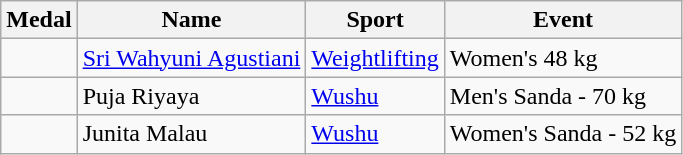<table class="wikitable sortable">
<tr>
<th>Medal</th>
<th>Name</th>
<th>Sport</th>
<th>Event</th>
</tr>
<tr>
<td></td>
<td><a href='#'>Sri Wahyuni Agustiani</a></td>
<td><a href='#'>Weightlifting</a></td>
<td>Women's 48 kg</td>
</tr>
<tr>
<td></td>
<td>Puja Riyaya</td>
<td><a href='#'>Wushu</a></td>
<td>Men's Sanda - 70 kg</td>
</tr>
<tr>
<td></td>
<td>Junita Malau</td>
<td><a href='#'>Wushu</a></td>
<td>Women's Sanda - 52 kg</td>
</tr>
</table>
